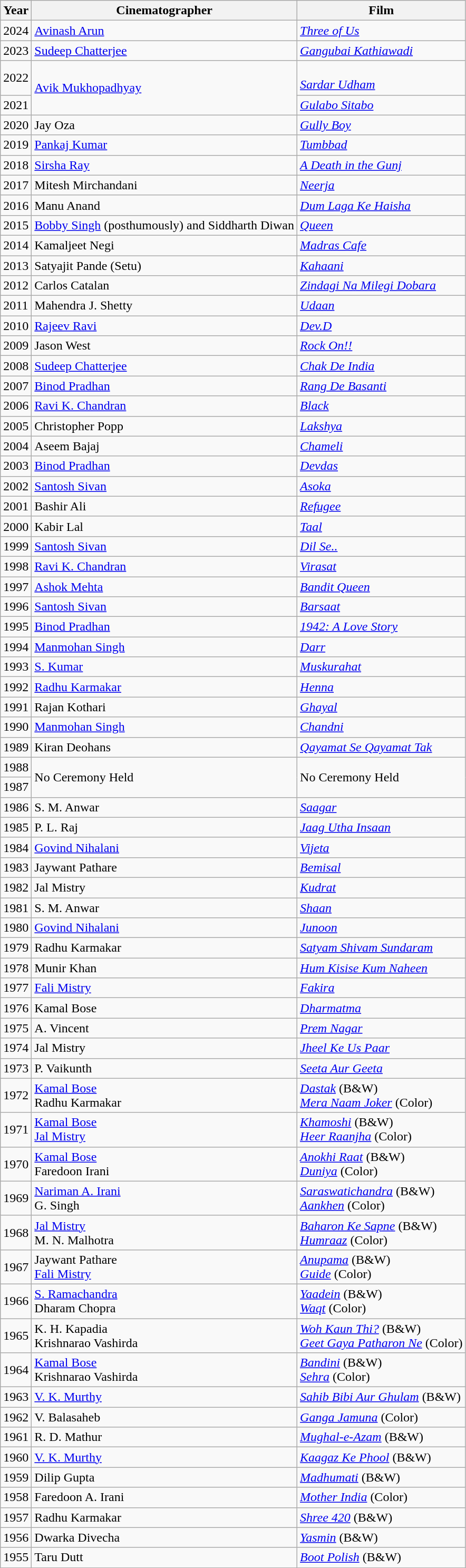<table class="wikitable">
<tr>
<th>Year</th>
<th>Cinematographer</th>
<th>Film</th>
</tr>
<tr>
<td>2024</td>
<td><a href='#'>Avinash Arun</a></td>
<td><em><a href='#'>Three of Us</a></em></td>
</tr>
<tr>
<td>2023</td>
<td><a href='#'>Sudeep Chatterjee</a></td>
<td><em><a href='#'>Gangubai Kathiawadi</a></em></td>
</tr>
<tr>
<td>2022</td>
<td rowspan="2"><a href='#'>Avik Mukhopadhyay</a></td>
<td><br><em><a href='#'>Sardar Udham</a></em></td>
</tr>
<tr>
<td>2021</td>
<td><em><a href='#'>Gulabo Sitabo</a></em></td>
</tr>
<tr>
<td>2020</td>
<td>Jay Oza</td>
<td><em><a href='#'>Gully Boy</a></em></td>
</tr>
<tr>
<td>2019</td>
<td><a href='#'>Pankaj Kumar</a></td>
<td><em><a href='#'>Tumbbad</a></em></td>
</tr>
<tr>
<td>2018</td>
<td><a href='#'>Sirsha Ray</a></td>
<td><em><a href='#'>A Death in the Gunj</a></em></td>
</tr>
<tr>
<td>2017</td>
<td>Mitesh Mirchandani</td>
<td><em><a href='#'>Neerja</a></em></td>
</tr>
<tr>
<td>2016</td>
<td>Manu Anand</td>
<td><em><a href='#'>Dum Laga Ke Haisha</a></em></td>
</tr>
<tr>
<td>2015</td>
<td><a href='#'>Bobby Singh</a> (posthumously) and Siddharth Diwan</td>
<td><em><a href='#'>Queen</a></em></td>
</tr>
<tr>
<td>2014</td>
<td>Kamaljeet Negi</td>
<td><em><a href='#'>Madras Cafe</a></em></td>
</tr>
<tr>
<td>2013</td>
<td>Satyajit Pande (Setu)</td>
<td><em><a href='#'>Kahaani</a></em></td>
</tr>
<tr>
<td>2012</td>
<td>Carlos Catalan</td>
<td><em><a href='#'>Zindagi Na Milegi Dobara</a></em></td>
</tr>
<tr>
<td>2011</td>
<td>Mahendra J. Shetty</td>
<td><em><a href='#'>Udaan</a></em></td>
</tr>
<tr>
<td>2010</td>
<td><a href='#'>Rajeev Ravi</a></td>
<td><em><a href='#'>Dev.D</a></em></td>
</tr>
<tr>
<td>2009</td>
<td>Jason West</td>
<td><em><a href='#'>Rock On!!</a></em></td>
</tr>
<tr>
<td>2008</td>
<td><a href='#'>Sudeep Chatterjee</a></td>
<td><em><a href='#'>Chak De India</a></em></td>
</tr>
<tr>
<td>2007</td>
<td><a href='#'>Binod Pradhan</a></td>
<td><em><a href='#'>Rang De Basanti</a></em></td>
</tr>
<tr>
<td>2006</td>
<td><a href='#'>Ravi K. Chandran</a></td>
<td><em><a href='#'>Black</a></em></td>
</tr>
<tr>
<td>2005</td>
<td>Christopher Popp</td>
<td><em><a href='#'>Lakshya</a></em></td>
</tr>
<tr>
<td>2004</td>
<td>Aseem Bajaj</td>
<td><em><a href='#'>Chameli</a></em></td>
</tr>
<tr>
<td>2003</td>
<td><a href='#'>Binod Pradhan</a></td>
<td><em><a href='#'>Devdas</a></em></td>
</tr>
<tr>
<td>2002</td>
<td><a href='#'>Santosh Sivan</a></td>
<td><em><a href='#'>Asoka</a></em></td>
</tr>
<tr>
<td>2001</td>
<td>Bashir Ali</td>
<td><em><a href='#'>Refugee</a></em></td>
</tr>
<tr>
<td>2000</td>
<td>Kabir Lal</td>
<td><em><a href='#'>Taal</a></em></td>
</tr>
<tr>
<td>1999</td>
<td><a href='#'>Santosh Sivan</a></td>
<td><em><a href='#'>Dil Se..</a></em></td>
</tr>
<tr>
<td>1998</td>
<td><a href='#'>Ravi K. Chandran</a></td>
<td><em><a href='#'>Virasat</a> </em></td>
</tr>
<tr>
<td>1997</td>
<td><a href='#'>Ashok Mehta</a></td>
<td><em><a href='#'>Bandit Queen</a></em></td>
</tr>
<tr>
<td>1996</td>
<td><a href='#'>Santosh Sivan</a></td>
<td><em><a href='#'>Barsaat</a></em></td>
</tr>
<tr>
<td>1995</td>
<td><a href='#'>Binod Pradhan</a></td>
<td><em><a href='#'>1942: A Love Story</a></em></td>
</tr>
<tr>
<td>1994</td>
<td><a href='#'>Manmohan Singh</a></td>
<td><em><a href='#'>Darr</a></em></td>
</tr>
<tr>
<td>1993</td>
<td><a href='#'>S. Kumar</a></td>
<td><em><a href='#'>Muskurahat</a></em></td>
</tr>
<tr>
<td>1992</td>
<td><a href='#'>Radhu Karmakar</a></td>
<td><em><a href='#'>Henna</a></em></td>
</tr>
<tr>
<td>1991</td>
<td>Rajan Kothari</td>
<td><em><a href='#'>Ghayal</a></em></td>
</tr>
<tr>
<td>1990</td>
<td><a href='#'>Manmohan Singh</a></td>
<td><em><a href='#'>Chandni</a></em></td>
</tr>
<tr>
<td>1989</td>
<td>Kiran Deohans</td>
<td><em><a href='#'>Qayamat Se Qayamat Tak</a></em></td>
</tr>
<tr>
<td>1988</td>
<td rowspan="2">No Ceremony Held</td>
<td rowspan="2">No Ceremony Held</td>
</tr>
<tr>
<td>1987</td>
</tr>
<tr>
<td>1986</td>
<td>S. M. Anwar</td>
<td><em><a href='#'>Saagar</a></em></td>
</tr>
<tr>
<td>1985</td>
<td>P. L. Raj</td>
<td><em><a href='#'>Jaag Utha Insaan</a></em></td>
</tr>
<tr>
<td>1984</td>
<td><a href='#'>Govind Nihalani</a></td>
<td><em><a href='#'>Vijeta</a></em></td>
</tr>
<tr>
<td>1983</td>
<td>Jaywant Pathare</td>
<td><em><a href='#'>Bemisal</a></em></td>
</tr>
<tr>
<td>1982</td>
<td>Jal Mistry</td>
<td><em><a href='#'>Kudrat</a></em></td>
</tr>
<tr>
<td>1981</td>
<td>S. M. Anwar</td>
<td><em><a href='#'>Shaan</a></em></td>
</tr>
<tr>
<td>1980</td>
<td><a href='#'>Govind Nihalani</a></td>
<td><em><a href='#'>Junoon</a></em></td>
</tr>
<tr>
<td>1979</td>
<td>Radhu Karmakar</td>
<td><em><a href='#'>Satyam Shivam Sundaram</a></em></td>
</tr>
<tr>
<td>1978</td>
<td>Munir Khan</td>
<td><em><a href='#'>Hum Kisise Kum Naheen</a></em></td>
</tr>
<tr>
<td>1977</td>
<td><a href='#'>Fali Mistry</a></td>
<td><em><a href='#'>Fakira</a></em></td>
</tr>
<tr>
<td>1976</td>
<td>Kamal Bose</td>
<td><em><a href='#'>Dharmatma</a></em></td>
</tr>
<tr>
<td>1975</td>
<td>A. Vincent</td>
<td><em><a href='#'>Prem Nagar</a></em></td>
</tr>
<tr>
<td>1974</td>
<td>Jal Mistry</td>
<td><em><a href='#'>Jheel Ke Us Paar</a></em></td>
</tr>
<tr>
<td>1973</td>
<td>P. Vaikunth</td>
<td><em><a href='#'>Seeta Aur Geeta</a></em></td>
</tr>
<tr>
<td>1972</td>
<td><a href='#'>Kamal Bose</a><br>Radhu Karmakar</td>
<td><em><a href='#'>Dastak</a></em> (B&W)<br><em><a href='#'>Mera Naam Joker</a></em> (Color)</td>
</tr>
<tr>
<td>1971</td>
<td><a href='#'>Kamal Bose</a><br><a href='#'>Jal Mistry</a></td>
<td><em><a href='#'>Khamoshi</a></em> (B&W)<br><em><a href='#'>Heer Raanjha</a></em> (Color)</td>
</tr>
<tr>
<td>1970</td>
<td><a href='#'>Kamal Bose</a><br>Faredoon Irani</td>
<td><em><a href='#'>Anokhi Raat</a></em> (B&W)<br><em><a href='#'>Duniya</a></em> (Color)</td>
</tr>
<tr>
<td>1969</td>
<td><a href='#'>Nariman A. Irani</a><br>G. Singh</td>
<td><em><a href='#'>Saraswatichandra</a></em> (B&W)<br><em><a href='#'>Aankhen</a></em> (Color)</td>
</tr>
<tr>
<td>1968</td>
<td><a href='#'>Jal Mistry</a><br>M. N. Malhotra</td>
<td><em><a href='#'>Baharon Ke Sapne</a></em> (B&W)<br><em><a href='#'>Humraaz</a></em> (Color)</td>
</tr>
<tr>
<td>1967</td>
<td>Jaywant Pathare<br><a href='#'>Fali Mistry</a></td>
<td><em><a href='#'>Anupama</a></em> (B&W)<br><em><a href='#'>Guide</a></em> (Color)</td>
</tr>
<tr>
<td>1966</td>
<td><a href='#'>S. Ramachandra</a><br>Dharam Chopra</td>
<td><em><a href='#'>Yaadein</a></em> (B&W)<br><em><a href='#'>Waqt</a></em> (Color)</td>
</tr>
<tr>
<td>1965</td>
<td>K. H. Kapadia<br>Krishnarao Vashirda</td>
<td><em><a href='#'>Woh Kaun Thi?</a></em> (B&W)<br><em><a href='#'>Geet Gaya Patharon Ne</a></em> (Color)</td>
</tr>
<tr>
<td>1964</td>
<td><a href='#'>Kamal Bose</a><br>Krishnarao Vashirda</td>
<td><em><a href='#'>Bandini</a></em>  (B&W)<br><em><a href='#'>Sehra</a></em> (Color)</td>
</tr>
<tr>
<td>1963</td>
<td><a href='#'>V. K. Murthy</a></td>
<td><em><a href='#'>Sahib Bibi Aur Ghulam</a></em> (B&W)</td>
</tr>
<tr>
<td>1962</td>
<td>V. Balasaheb</td>
<td><em><a href='#'>Ganga Jamuna</a></em> (Color)</td>
</tr>
<tr>
<td>1961</td>
<td>R. D. Mathur</td>
<td><em><a href='#'>Mughal-e-Azam</a> </em> (B&W)</td>
</tr>
<tr>
<td>1960</td>
<td><a href='#'>V. K. Murthy</a></td>
<td><em><a href='#'>Kaagaz Ke Phool</a></em> (B&W)</td>
</tr>
<tr>
<td>1959</td>
<td>Dilip Gupta</td>
<td><em><a href='#'>Madhumati</a></em> (B&W)</td>
</tr>
<tr>
<td>1958</td>
<td>Faredoon A. Irani</td>
<td><em><a href='#'>Mother India</a></em> (Color)</td>
</tr>
<tr>
<td>1957</td>
<td>Radhu Karmakar</td>
<td><em><a href='#'>Shree 420</a></em> (B&W)</td>
</tr>
<tr>
<td>1956</td>
<td>Dwarka Divecha</td>
<td><em><a href='#'>Yasmin</a></em> (B&W)</td>
</tr>
<tr>
<td>1955</td>
<td>Taru Dutt</td>
<td><em><a href='#'>Boot Polish</a></em> (B&W)</td>
</tr>
</table>
